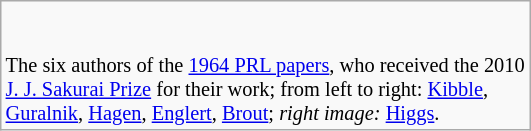<table class="wikitable" style="float:right; margin:0 0 1em 1em; font-size:85%; width:354px;">
<tr>
<td><br><br>The six authors of the <a href='#'>1964 PRL papers</a>, who received the 2010 <a href='#'>J. J. Sakurai Prize</a> for their work; from left to right: <a href='#'>Kibble</a>, <a href='#'>Guralnik</a>, <a href='#'>Hagen</a>, <a href='#'>Englert</a>, <a href='#'>Brout</a>; <em>right image:</em> <a href='#'>Higgs</a>.</td>
</tr>
</table>
